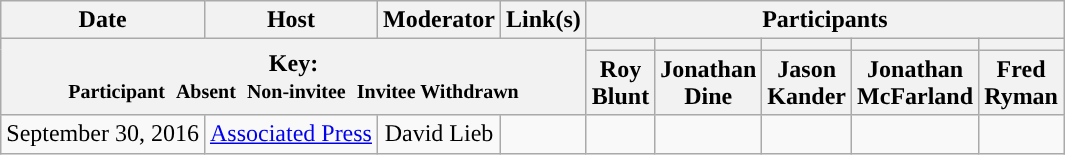<table class="wikitable" style="text-align:center;">
<tr>
<th scope="col">Date</th>
<th scope="col">Host</th>
<th scope="col">Moderator</th>
<th scope="col">Link(s)</th>
<th colspan="5" scope="col">Participants</th>
</tr>
<tr>
<th colspan="4" rowspan="2">Key:<br> <small>Participant </small>  <small>Absent </small>  <small>Non-invitee </small>  <small>Invitee  Withdrawn</small></th>
<th scope="col" style="background:"></th>
<th scope="col" style="background:"></th>
<th scope="col" style="background:"></th>
<th scope="col" style="background:"></th>
<th scope="col" style="background:"></th>
</tr>
<tr>
<th scope="col">Roy<br>Blunt</th>
<th scope="col">Jonathan<br>Dine</th>
<th scope="col">Jason<br>Kander</th>
<th scope="col">Jonathan<br>McFarland</th>
<th scope="col">Fred<br>Ryman</th>
</tr>
<tr>
<td style="white-space:nowrap;">September 30, 2016</td>
<td style="white-space:nowrap;"><a href='#'>Associated Press</a></td>
<td style="white-space:nowrap;">David Lieb</td>
<td style="white-space:nowrap;"></td>
<td></td>
<td></td>
<td></td>
<td></td>
<td></td>
</tr>
</table>
